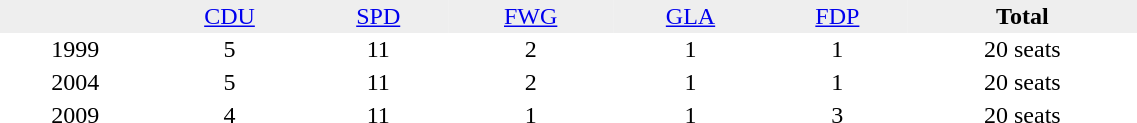<table border="0" cellpadding="2" cellspacing="0" width="60%">
<tr bgcolor="#eeeeee" align="center">
<td></td>
<td><a href='#'>CDU</a></td>
<td><a href='#'>SPD</a></td>
<td><a href='#'>FWG</a></td>
<td><a href='#'>GLA</a></td>
<td><a href='#'>FDP</a></td>
<td><strong>Total</strong></td>
</tr>
<tr align="center">
<td>1999</td>
<td>5</td>
<td>11</td>
<td>2</td>
<td>1</td>
<td>1</td>
<td>20 seats</td>
</tr>
<tr align="center">
<td>2004</td>
<td>5</td>
<td>11</td>
<td>2</td>
<td>1</td>
<td>1</td>
<td>20 seats</td>
</tr>
<tr align="center">
<td>2009</td>
<td>4</td>
<td>11</td>
<td>1</td>
<td>1</td>
<td>3</td>
<td>20 seats</td>
</tr>
</table>
